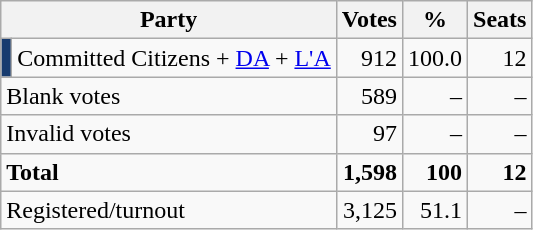<table class=wikitable style=text-align:right>
<tr>
<th colspan="2">Party</th>
<th>Votes</th>
<th>%</th>
<th>Seats</th>
</tr>
<tr>
<td bgcolor = #173b6f></td>
<td align=left>Committed Citizens + <a href='#'>DA</a> + <a href='#'>L'A</a></td>
<td>912</td>
<td>100.0</td>
<td>12</td>
</tr>
<tr>
<td colspan=2 align=left>Blank votes</td>
<td>589</td>
<td>–</td>
<td>–</td>
</tr>
<tr>
<td colspan=2 align=left>Invalid votes</td>
<td>97</td>
<td>–</td>
<td>–</td>
</tr>
<tr>
<td colspan=2 align=left><strong>Total</strong></td>
<td><strong>1,598</strong></td>
<td><strong>100</strong></td>
<td><strong>12</strong></td>
</tr>
<tr>
<td colspan=2 align=left>Registered/turnout</td>
<td>3,125</td>
<td>51.1</td>
<td>–</td>
</tr>
</table>
